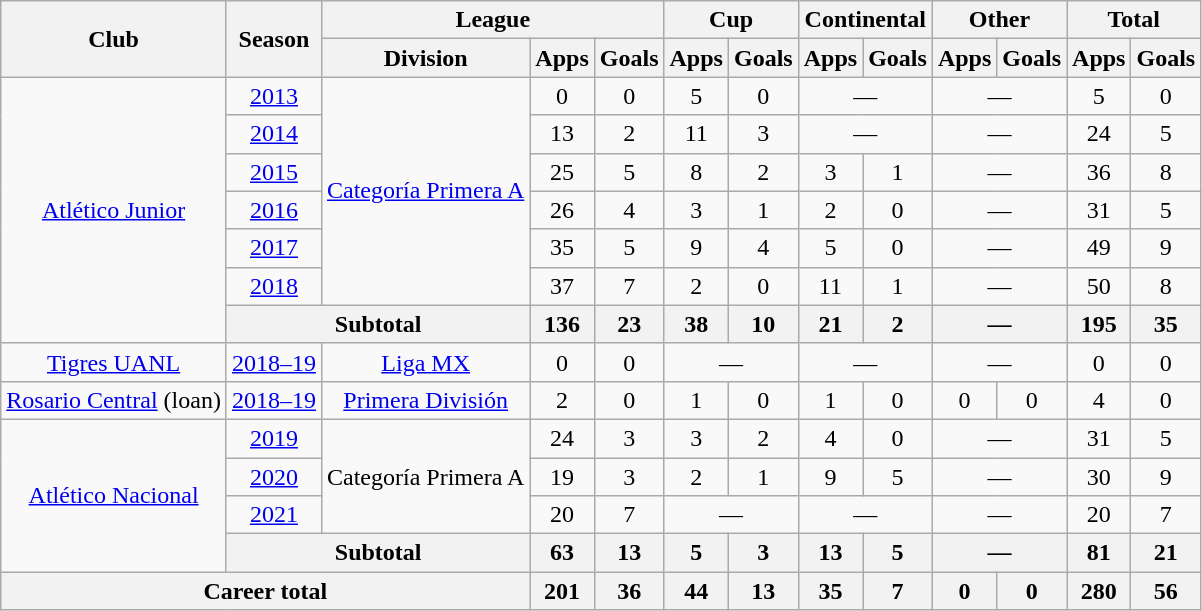<table class="wikitable" style="text-align:center">
<tr>
<th rowspan="2">Club</th>
<th rowspan="2">Season</th>
<th colspan="3">League</th>
<th colspan="2">Cup</th>
<th colspan="2">Continental</th>
<th colspan="2">Other</th>
<th colspan="2">Total</th>
</tr>
<tr>
<th>Division</th>
<th>Apps</th>
<th>Goals</th>
<th>Apps</th>
<th>Goals</th>
<th>Apps</th>
<th>Goals</th>
<th>Apps</th>
<th>Goals</th>
<th>Apps</th>
<th>Goals</th>
</tr>
<tr>
<td rowspan="7"><a href='#'>Atlético Junior</a></td>
<td><a href='#'>2013</a></td>
<td rowspan="6"><a href='#'>Categoría Primera A</a></td>
<td>0</td>
<td>0</td>
<td>5</td>
<td>0</td>
<td colspan="2">—</td>
<td colspan="2">—</td>
<td>5</td>
<td>0</td>
</tr>
<tr>
<td><a href='#'>2014</a></td>
<td>13</td>
<td>2</td>
<td>11</td>
<td>3</td>
<td colspan="2">—</td>
<td colspan="2">—</td>
<td>24</td>
<td>5</td>
</tr>
<tr>
<td><a href='#'>2015</a></td>
<td>25</td>
<td>5</td>
<td>8</td>
<td>2</td>
<td>3</td>
<td>1</td>
<td colspan="2">—</td>
<td>36</td>
<td>8</td>
</tr>
<tr>
<td><a href='#'>2016</a></td>
<td>26</td>
<td>4</td>
<td>3</td>
<td>1</td>
<td>2</td>
<td>0</td>
<td colspan="2">—</td>
<td>31</td>
<td>5</td>
</tr>
<tr>
<td><a href='#'>2017</a></td>
<td>35</td>
<td>5</td>
<td>9</td>
<td>4</td>
<td>5</td>
<td>0</td>
<td colspan="2">—</td>
<td>49</td>
<td>9</td>
</tr>
<tr>
<td><a href='#'>2018</a></td>
<td>37</td>
<td>7</td>
<td>2</td>
<td>0</td>
<td>11</td>
<td>1</td>
<td colspan="2">—</td>
<td>50</td>
<td>8</td>
</tr>
<tr>
<th colspan="2">Subtotal</th>
<th>136</th>
<th>23</th>
<th>38</th>
<th>10</th>
<th>21</th>
<th>2</th>
<th colspan="2">—</th>
<th>195</th>
<th>35</th>
</tr>
<tr>
<td><a href='#'>Tigres UANL</a></td>
<td><a href='#'>2018–19</a></td>
<td><a href='#'>Liga MX</a></td>
<td>0</td>
<td>0</td>
<td colspan="2">—</td>
<td colspan="2">—</td>
<td colspan="2">—</td>
<td>0</td>
<td>0</td>
</tr>
<tr>
<td><a href='#'>Rosario Central</a> (loan)</td>
<td><a href='#'>2018–19</a></td>
<td><a href='#'>Primera División</a></td>
<td>2</td>
<td>0</td>
<td>1</td>
<td>0</td>
<td>1</td>
<td>0</td>
<td>0</td>
<td>0</td>
<td>4</td>
<td>0</td>
</tr>
<tr>
<td rowspan="4"><a href='#'>Atlético Nacional</a></td>
<td><a href='#'>2019</a></td>
<td rowspan="3">Categoría Primera A</td>
<td>24</td>
<td>3</td>
<td>3</td>
<td>2</td>
<td>4</td>
<td>0</td>
<td colspan="2">—</td>
<td>31</td>
<td>5</td>
</tr>
<tr>
<td><a href='#'>2020</a></td>
<td>19</td>
<td>3</td>
<td>2</td>
<td>1</td>
<td>9</td>
<td>5</td>
<td colspan="2">—</td>
<td>30</td>
<td>9</td>
</tr>
<tr>
<td><a href='#'>2021</a></td>
<td>20</td>
<td>7</td>
<td colspan="2">—</td>
<td colspan="2">—</td>
<td colspan="2">—</td>
<td>20</td>
<td>7</td>
</tr>
<tr>
<th colspan="2">Subtotal</th>
<th>63</th>
<th>13</th>
<th>5</th>
<th>3</th>
<th>13</th>
<th>5</th>
<th colspan="2">—</th>
<th>81</th>
<th>21</th>
</tr>
<tr>
<th colspan="3">Career total</th>
<th>201</th>
<th>36</th>
<th>44</th>
<th>13</th>
<th>35</th>
<th>7</th>
<th>0</th>
<th>0</th>
<th>280</th>
<th>56</th>
</tr>
</table>
